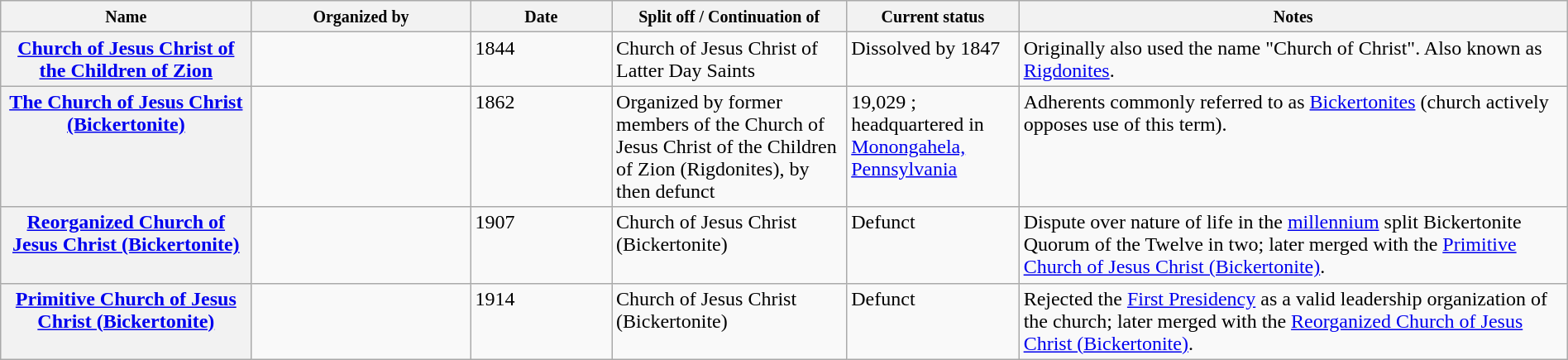<table class="wikitable sortable" style="width: 100%;">
<tr>
<th width="16%"><small>Name</small></th>
<th width="14%"><small>Organized by</small></th>
<th width="9%"><small>Date</small></th>
<th width="15%" class="unsortable"><small>Split off / Continuation of</small></th>
<th width="11%" class="unsortable"><small>Current status</small></th>
<th width="35%" class="unsortable"><small>Notes</small></th>
</tr>
<tr valign="top">
<th><a href='#'>Church of Jesus Christ of the Children of Zion</a></th>
<td></td>
<td>1844</td>
<td>Church of Jesus Christ of Latter Day Saints</td>
<td>Dissolved by 1847</td>
<td>Originally also used the name "Church of Christ". Also known as <a href='#'>Rigdonites</a>.</td>
</tr>
<tr valign="top">
<th><a href='#'>The Church of Jesus Christ (Bickertonite)</a></th>
<td></td>
<td>1862</td>
<td>Organized by former members of the Church of Jesus Christ of the Children of Zion (Rigdonites), by then defunct</td>
<td>19,029 ; headquartered in <a href='#'>Monongahela, Pennsylvania</a></td>
<td>Adherents commonly referred to as <a href='#'>Bickertonites</a> (church actively opposes use of this term).</td>
</tr>
<tr valign="top">
<th><a href='#'>Reorganized Church of Jesus Christ (Bickertonite)</a></th>
<td></td>
<td>1907</td>
<td>Church of Jesus Christ (Bickertonite)</td>
<td>Defunct</td>
<td>Dispute over nature of life in the <a href='#'>millennium</a> split Bickertonite Quorum of the Twelve in two; later merged with the <a href='#'>Primitive Church of Jesus Christ (Bickertonite)</a>.</td>
</tr>
<tr valign="top">
<th><a href='#'>Primitive Church of Jesus Christ (Bickertonite)</a></th>
<td></td>
<td>1914</td>
<td>Church of Jesus Christ (Bickertonite)</td>
<td>Defunct</td>
<td>Rejected the <a href='#'>First Presidency</a> as a valid leadership organization of the church; later merged with the <a href='#'>Reorganized Church of Jesus Christ (Bickertonite)</a>.</td>
</tr>
</table>
